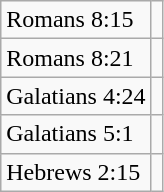<table class="wikitable">
<tr>
<td>Romans 8:15</td>
<td></td>
</tr>
<tr>
<td>Romans 8:21</td>
<td></td>
</tr>
<tr>
<td>Galatians 4:24</td>
<td></td>
</tr>
<tr>
<td>Galatians 5:1</td>
<td></td>
</tr>
<tr>
<td>Hebrews 2:15</td>
<td></td>
</tr>
</table>
